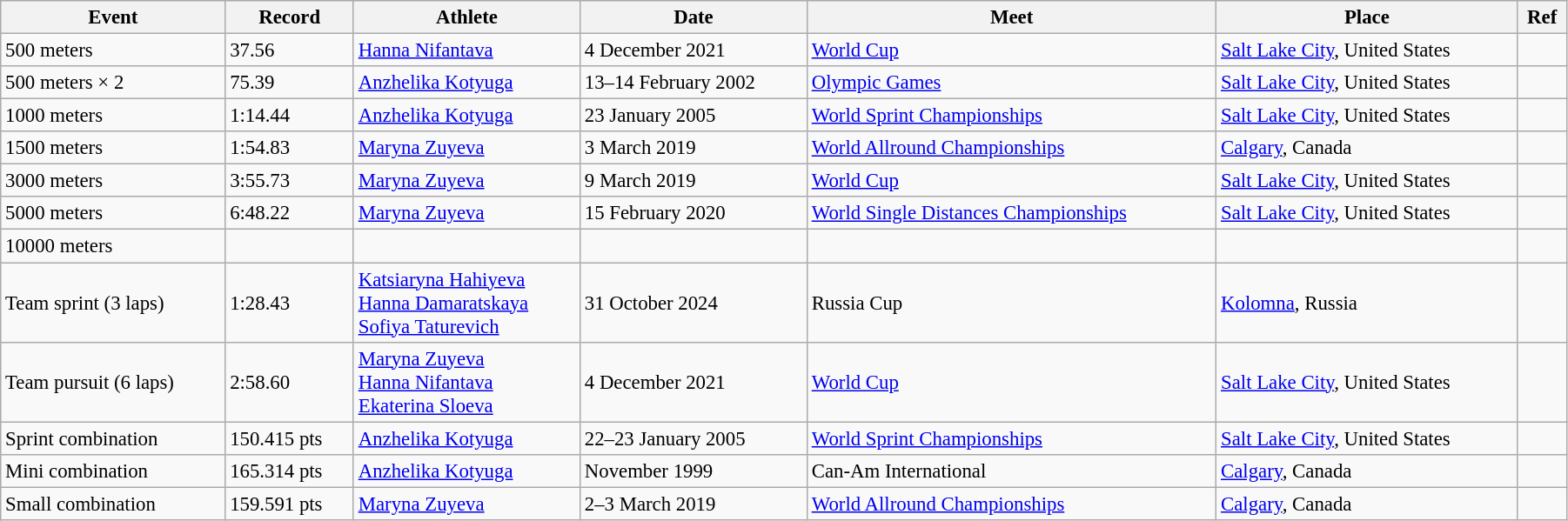<table class="wikitable" style="font-size:95%; width: 95%;">
<tr>
<th>Event</th>
<th>Record</th>
<th>Athlete</th>
<th>Date</th>
<th>Meet</th>
<th>Place</th>
<th>Ref</th>
</tr>
<tr>
<td>500 meters</td>
<td>37.56</td>
<td><a href='#'>Hanna Nifantava</a></td>
<td>4 December 2021</td>
<td><a href='#'>World Cup</a></td>
<td><a href='#'>Salt Lake City</a>, United States</td>
<td></td>
</tr>
<tr>
<td>500 meters × 2</td>
<td>75.39</td>
<td><a href='#'>Anzhelika Kotyuga</a></td>
<td>13–14 February 2002</td>
<td><a href='#'>Olympic Games</a></td>
<td><a href='#'>Salt Lake City</a>, United States</td>
<td></td>
</tr>
<tr>
<td>1000 meters</td>
<td>1:14.44</td>
<td><a href='#'>Anzhelika Kotyuga</a></td>
<td>23 January 2005</td>
<td><a href='#'>World Sprint Championships</a></td>
<td><a href='#'>Salt Lake City</a>, United States</td>
<td></td>
</tr>
<tr>
<td>1500 meters</td>
<td>1:54.83</td>
<td><a href='#'>Maryna Zuyeva</a></td>
<td>3 March 2019</td>
<td><a href='#'>World Allround Championships</a></td>
<td><a href='#'>Calgary</a>, Canada</td>
<td></td>
</tr>
<tr>
<td>3000 meters</td>
<td>3:55.73</td>
<td><a href='#'>Maryna Zuyeva</a></td>
<td>9 March 2019</td>
<td><a href='#'>World Cup</a></td>
<td><a href='#'>Salt Lake City</a>, United States</td>
<td></td>
</tr>
<tr>
<td>5000 meters</td>
<td>6:48.22</td>
<td><a href='#'>Maryna Zuyeva</a></td>
<td>15 February 2020</td>
<td><a href='#'>World Single Distances Championships</a></td>
<td><a href='#'>Salt Lake City</a>, United States</td>
<td></td>
</tr>
<tr>
<td>10000 meters</td>
<td></td>
<td></td>
<td></td>
<td></td>
<td></td>
<td></td>
</tr>
<tr>
<td>Team sprint (3 laps)</td>
<td>1:28.43</td>
<td><a href='#'>Katsiaryna Hahiyeva</a><br><a href='#'>Hanna Damaratskaya</a><br><a href='#'>Sofiya Taturevich</a></td>
<td>31 October 2024</td>
<td>Russia Cup</td>
<td><a href='#'>Kolomna</a>, Russia</td>
<td></td>
</tr>
<tr>
<td>Team pursuit (6 laps)</td>
<td>2:58.60</td>
<td><a href='#'>Maryna Zuyeva</a><br><a href='#'>Hanna Nifantava</a><br><a href='#'>Ekaterina Sloeva</a></td>
<td>4 December 2021</td>
<td><a href='#'>World Cup</a></td>
<td><a href='#'>Salt Lake City</a>, United States</td>
<td></td>
</tr>
<tr>
<td>Sprint combination</td>
<td>150.415 pts</td>
<td><a href='#'>Anzhelika Kotyuga</a></td>
<td>22–23 January 2005</td>
<td><a href='#'>World Sprint Championships</a></td>
<td><a href='#'>Salt Lake City</a>, United States</td>
<td></td>
</tr>
<tr>
<td>Mini combination</td>
<td>165.314 pts</td>
<td><a href='#'>Anzhelika Kotyuga</a></td>
<td>November 1999</td>
<td>Can-Am International</td>
<td><a href='#'>Calgary</a>, Canada</td>
<td></td>
</tr>
<tr>
<td>Small combination</td>
<td>159.591 pts</td>
<td><a href='#'>Maryna Zuyeva</a></td>
<td>2–3 March 2019</td>
<td><a href='#'>World Allround Championships</a></td>
<td><a href='#'>Calgary</a>, Canada</td>
<td></td>
</tr>
</table>
